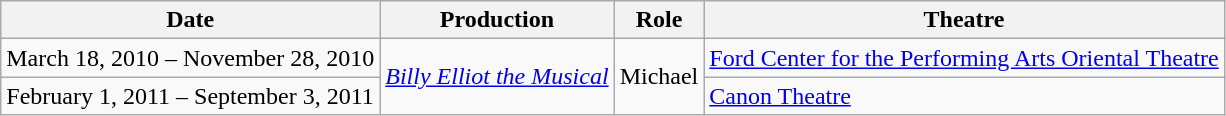<table class="wikitable">
<tr>
<th>Date</th>
<th>Production</th>
<th>Role</th>
<th>Theatre</th>
</tr>
<tr>
<td>March 18, 2010 – November 28, 2010</td>
<td rowspan=2><em><a href='#'>Billy Elliot the Musical</a></em></td>
<td rowspan=2>Michael</td>
<td><a href='#'>Ford Center for the Performing Arts Oriental Theatre</a></td>
</tr>
<tr>
<td>February 1, 2011 – September 3, 2011</td>
<td><a href='#'>Canon Theatre</a></td>
</tr>
</table>
